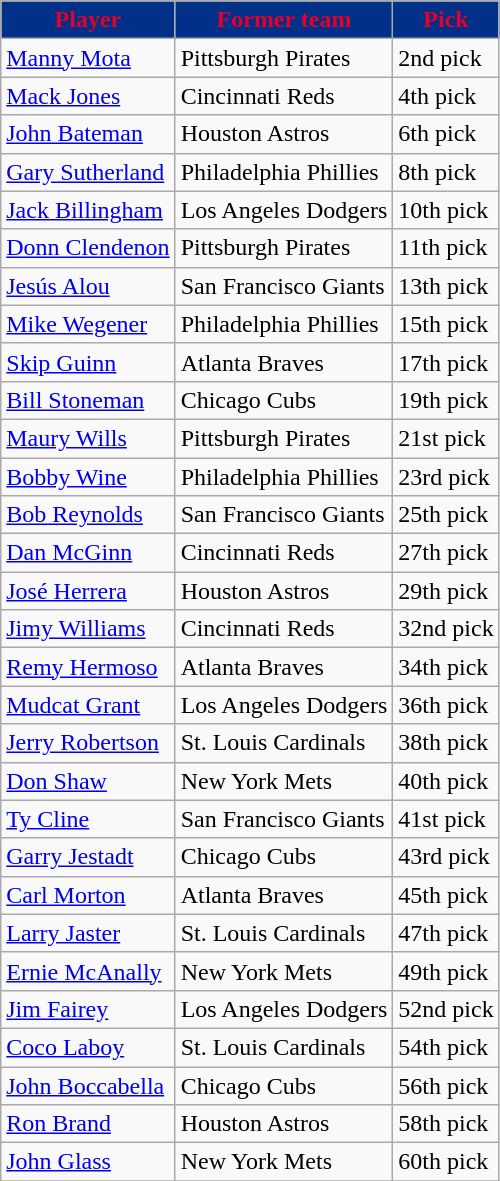<table class="wikitable">
<tr>
<th style="background:#003087; color:#E4002B">Player</th>
<th style="background:#003087; color:#E4002B">Former team</th>
<th style="background:#003087; color:#E4002B">Pick</th>
</tr>
<tr>
<td><a href='#'>Manny Mota</a></td>
<td>Pittsburgh Pirates</td>
<td>2nd pick</td>
</tr>
<tr>
<td><a href='#'>Mack Jones</a></td>
<td>Cincinnati Reds</td>
<td>4th pick</td>
</tr>
<tr>
<td><a href='#'>John Bateman</a></td>
<td>Houston Astros</td>
<td>6th pick</td>
</tr>
<tr>
<td><a href='#'>Gary Sutherland</a></td>
<td>Philadelphia Phillies</td>
<td>8th pick</td>
</tr>
<tr>
<td><a href='#'>Jack Billingham</a></td>
<td>Los Angeles Dodgers</td>
<td>10th pick</td>
</tr>
<tr>
<td><a href='#'>Donn Clendenon</a></td>
<td>Pittsburgh Pirates</td>
<td>11th pick</td>
</tr>
<tr>
<td><a href='#'>Jesús Alou</a></td>
<td>San Francisco Giants</td>
<td>13th pick</td>
</tr>
<tr>
<td><a href='#'>Mike Wegener</a></td>
<td>Philadelphia Phillies</td>
<td>15th pick</td>
</tr>
<tr>
<td><a href='#'>Skip Guinn</a></td>
<td>Atlanta Braves</td>
<td>17th pick</td>
</tr>
<tr>
<td><a href='#'>Bill Stoneman</a></td>
<td>Chicago Cubs</td>
<td>19th pick</td>
</tr>
<tr>
<td><a href='#'>Maury Wills</a></td>
<td>Pittsburgh Pirates</td>
<td>21st pick</td>
</tr>
<tr>
<td><a href='#'>Bobby Wine</a></td>
<td>Philadelphia Phillies</td>
<td>23rd pick</td>
</tr>
<tr>
<td><a href='#'>Bob Reynolds</a></td>
<td>San Francisco Giants</td>
<td>25th pick</td>
</tr>
<tr>
<td><a href='#'>Dan McGinn</a></td>
<td>Cincinnati Reds</td>
<td>27th pick</td>
</tr>
<tr>
<td><a href='#'>José Herrera</a></td>
<td>Houston Astros</td>
<td>29th pick</td>
</tr>
<tr>
<td><a href='#'>Jimy Williams</a></td>
<td>Cincinnati Reds</td>
<td>32nd pick</td>
</tr>
<tr>
<td><a href='#'>Remy Hermoso</a></td>
<td>Atlanta Braves</td>
<td>34th pick</td>
</tr>
<tr>
<td><a href='#'>Mudcat Grant</a></td>
<td>Los Angeles Dodgers</td>
<td>36th pick</td>
</tr>
<tr>
<td><a href='#'>Jerry Robertson</a></td>
<td>St. Louis Cardinals</td>
<td>38th pick</td>
</tr>
<tr>
<td><a href='#'>Don Shaw</a></td>
<td>New York Mets</td>
<td>40th pick</td>
</tr>
<tr>
<td><a href='#'>Ty Cline</a></td>
<td>San Francisco Giants</td>
<td>41st pick</td>
</tr>
<tr>
<td><a href='#'>Garry Jestadt</a></td>
<td>Chicago Cubs</td>
<td>43rd pick</td>
</tr>
<tr>
<td><a href='#'>Carl Morton</a></td>
<td>Atlanta Braves</td>
<td>45th pick</td>
</tr>
<tr>
<td><a href='#'>Larry Jaster</a></td>
<td>St. Louis Cardinals</td>
<td>47th pick</td>
</tr>
<tr>
<td><a href='#'>Ernie McAnally</a></td>
<td>New York Mets</td>
<td>49th pick</td>
</tr>
<tr>
<td><a href='#'>Jim Fairey</a></td>
<td>Los Angeles Dodgers</td>
<td>52nd pick</td>
</tr>
<tr>
<td><a href='#'>Coco Laboy</a></td>
<td>St. Louis Cardinals</td>
<td>54th pick</td>
</tr>
<tr>
<td><a href='#'>John Boccabella</a></td>
<td>Chicago Cubs</td>
<td>56th pick</td>
</tr>
<tr>
<td><a href='#'>Ron Brand</a></td>
<td>Houston Astros</td>
<td>58th pick</td>
</tr>
<tr>
<td><a href='#'>John Glass</a></td>
<td>New York Mets</td>
<td>60th pick</td>
</tr>
<tr>
</tr>
</table>
